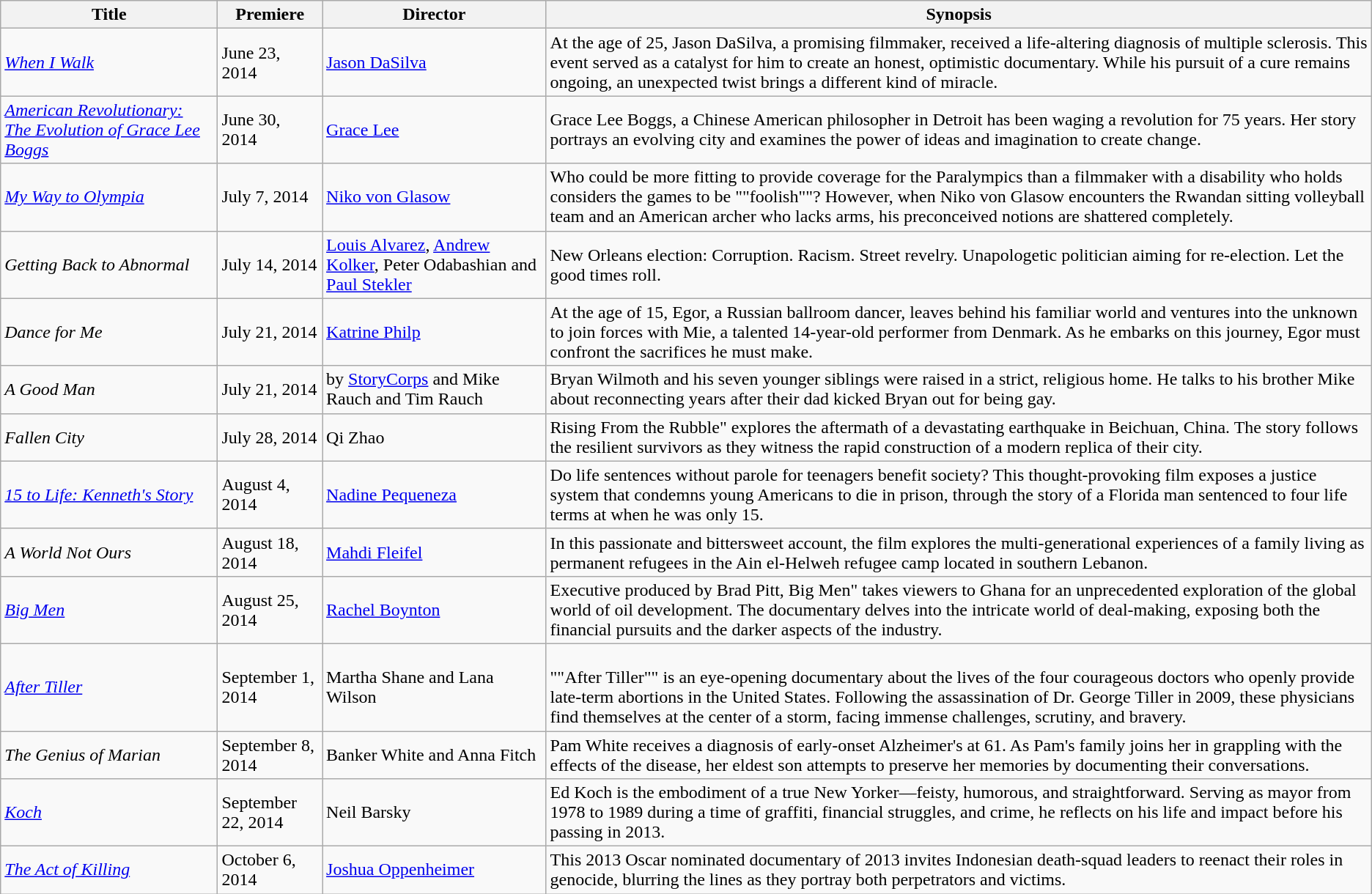<table class="wikitable sortable">
<tr>
<th>Title</th>
<th>Premiere</th>
<th>Director</th>
<th>Synopsis</th>
</tr>
<tr>
<td><em><a href='#'>When I Walk</a></em></td>
<td>June 23, 2014</td>
<td><a href='#'>Jason DaSilva</a></td>
<td>At the age of 25, Jason DaSilva, a promising filmmaker, received a life-altering diagnosis of multiple sclerosis. This event served as a catalyst for him to create an honest, optimistic documentary. While his pursuit of a cure remains ongoing, an unexpected twist brings a different kind of miracle.</td>
</tr>
<tr>
<td><em><a href='#'>American Revolutionary: The Evolution of Grace Lee Boggs</a></em></td>
<td>June 30, 2014</td>
<td><a href='#'>Grace Lee</a></td>
<td>Grace Lee Boggs, a Chinese American philosopher in Detroit has been waging a revolution for 75 years. Her story portrays an evolving city and examines the power of ideas and imagination to create change.</td>
</tr>
<tr>
<td><em><a href='#'>My Way to Olympia</a></em></td>
<td>July 7, 2014</td>
<td><a href='#'>Niko von Glasow</a></td>
<td>Who could be more fitting to provide coverage for the Paralympics than a filmmaker with a disability who holds considers the games to be ""foolish""? However, when Niko von Glasow encounters the Rwandan sitting volleyball team and an American archer who lacks arms, his preconceived notions are shattered completely.</td>
</tr>
<tr>
<td><em>Getting Back to Abnormal</em></td>
<td>July 14, 2014</td>
<td><a href='#'>Louis Alvarez</a>, <a href='#'>Andrew Kolker</a>, Peter Odabashian and <a href='#'>Paul Stekler</a></td>
<td>New Orleans election: Corruption. Racism. Street revelry.  Unapologetic politician aiming for re-election. Let the good times roll.</td>
</tr>
<tr>
<td><em>Dance for Me</em></td>
<td>July 21, 2014</td>
<td><a href='#'>Katrine Philp</a></td>
<td>At the age of 15, Egor, a Russian ballroom dancer, leaves behind his familiar world and ventures into the unknown to join forces with Mie, a talented 14-year-old performer from Denmark. As he embarks on this journey, Egor must confront the sacrifices he must make.<br></td>
</tr>
<tr>
<td><em>A Good Man</em></td>
<td>July 21, 2014</td>
<td>by <a href='#'>StoryCorps</a> and Mike Rauch and Tim Rauch</td>
<td>Bryan Wilmoth and his seven younger siblings were raised in a strict, religious home. He talks to his brother Mike about reconnecting years after their dad kicked Bryan out for being gay.</td>
</tr>
<tr>
<td><em>Fallen City</em></td>
<td>July 28, 2014</td>
<td>Qi Zhao</td>
<td>Rising From the Rubble" explores the aftermath of a devastating earthquake in Beichuan, China. The story follows the resilient survivors as they witness the rapid construction of a modern replica of their city.</td>
</tr>
<tr>
<td><em><a href='#'>15 to Life: Kenneth's Story</a></em></td>
<td>August 4, 2014</td>
<td><a href='#'>Nadine Pequeneza</a></td>
<td>Do life sentences without parole for teenagers benefit society? This thought-provoking film exposes a justice system that condemns young Americans to die in prison, through the story of a Florida man sentenced to four life terms at when he was only 15.</td>
</tr>
<tr>
<td><em>A World Not Ours</em></td>
<td>August 18, 2014</td>
<td><a href='#'>Mahdi Fleifel</a></td>
<td>In this passionate and bittersweet account, the film explores the multi-generational experiences of a family living as permanent refugees in the Ain el-Helweh refugee camp located in southern Lebanon.</td>
</tr>
<tr>
<td><em><a href='#'>Big Men</a></em></td>
<td>August 25, 2014</td>
<td><a href='#'>Rachel Boynton</a></td>
<td>Executive produced by Brad Pitt, Big Men" takes viewers to Ghana for an unprecedented exploration of the global world of oil development. The documentary delves into the intricate world of deal-making, exposing both the financial pursuits and the darker aspects of the industry.</td>
</tr>
<tr>
<td><em><a href='#'>After Tiller</a></em></td>
<td>September 1, 2014</td>
<td>Martha Shane and Lana Wilson</td>
<td><br>""After Tiller"" is an eye-opening documentary about the lives of the four courageous doctors who openly provide late-term abortions in the United States. Following the assassination of Dr. George Tiller in 2009, these physicians find themselves at the center of a storm, facing immense challenges, scrutiny, and bravery.</td>
</tr>
<tr>
<td><em>The Genius of Marian</em></td>
<td>September 8, 2014</td>
<td>Banker White and Anna Fitch</td>
<td>Pam White receives a diagnosis of early-onset Alzheimer's at 61. As Pam's family joins her in grappling with the effects of the disease, her eldest son attempts to preserve her memories by documenting their conversations.</td>
</tr>
<tr>
<td><em><a href='#'>Koch</a></em></td>
<td>September 22, 2014</td>
<td>Neil Barsky</td>
<td>Ed Koch is the embodiment of a true New Yorker—feisty, humorous, and straightforward. Serving as mayor from 1978 to 1989 during a time of graffiti, financial struggles, and crime, he reflects on his life and impact before his passing in 2013.</td>
</tr>
<tr>
<td><em><a href='#'>The Act of Killing</a></em></td>
<td>October 6, 2014</td>
<td><a href='#'>Joshua Oppenheimer</a></td>
<td>This 2013 Oscar nominated documentary of 2013 invites Indonesian death-squad leaders to reenact their roles in genocide, blurring the lines as they portray both perpetrators and victims.</td>
</tr>
</table>
